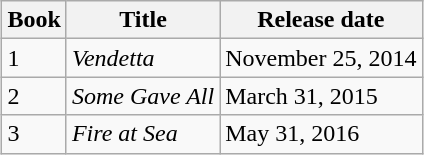<table class="wikitable sortable" style="margin:auto;">
<tr>
<th>Book</th>
<th>Title</th>
<th>Release date</th>
</tr>
<tr>
<td>1</td>
<td><em>Vendetta</em></td>
<td>November 25, 2014</td>
</tr>
<tr>
<td>2</td>
<td><em>Some Gave All</em></td>
<td>March 31, 2015</td>
</tr>
<tr>
<td>3</td>
<td><em>Fire at Sea</em></td>
<td>May 31, 2016</td>
</tr>
</table>
